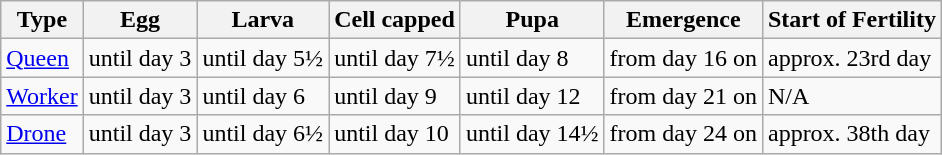<table class="wikitable">
<tr>
<th>Type</th>
<th>Egg</th>
<th>Larva</th>
<th>Cell capped</th>
<th>Pupa</th>
<th>Emergence</th>
<th>Start of Fertility</th>
</tr>
<tr>
<td><a href='#'>Queen</a></td>
<td>until day 3</td>
<td>until day 5½</td>
<td>until day 7½</td>
<td>until day 8</td>
<td>from day 16 on</td>
<td>approx. 23rd day</td>
</tr>
<tr>
<td><a href='#'>Worker</a></td>
<td>until day 3</td>
<td>until day 6</td>
<td>until day 9</td>
<td>until day 12</td>
<td>from day 21 on</td>
<td>N/A</td>
</tr>
<tr>
<td><a href='#'>Drone</a></td>
<td>until day 3</td>
<td>until day 6½</td>
<td>until day 10</td>
<td>until day 14½</td>
<td>from day 24 on</td>
<td>approx. 38th day</td>
</tr>
</table>
